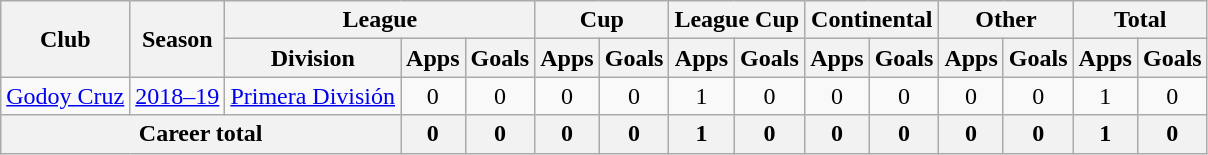<table class="wikitable" style="text-align:center">
<tr>
<th rowspan="2">Club</th>
<th rowspan="2">Season</th>
<th colspan="3">League</th>
<th colspan="2">Cup</th>
<th colspan="2">League Cup</th>
<th colspan="2">Continental</th>
<th colspan="2">Other</th>
<th colspan="2">Total</th>
</tr>
<tr>
<th>Division</th>
<th>Apps</th>
<th>Goals</th>
<th>Apps</th>
<th>Goals</th>
<th>Apps</th>
<th>Goals</th>
<th>Apps</th>
<th>Goals</th>
<th>Apps</th>
<th>Goals</th>
<th>Apps</th>
<th>Goals</th>
</tr>
<tr>
<td rowspan="1"><a href='#'>Godoy Cruz</a></td>
<td><a href='#'>2018–19</a></td>
<td rowspan="1"><a href='#'>Primera División</a></td>
<td>0</td>
<td>0</td>
<td>0</td>
<td>0</td>
<td>1</td>
<td>0</td>
<td>0</td>
<td>0</td>
<td>0</td>
<td>0</td>
<td>1</td>
<td>0</td>
</tr>
<tr>
<th colspan="3">Career total</th>
<th>0</th>
<th>0</th>
<th>0</th>
<th>0</th>
<th>1</th>
<th>0</th>
<th>0</th>
<th>0</th>
<th>0</th>
<th>0</th>
<th>1</th>
<th>0</th>
</tr>
</table>
